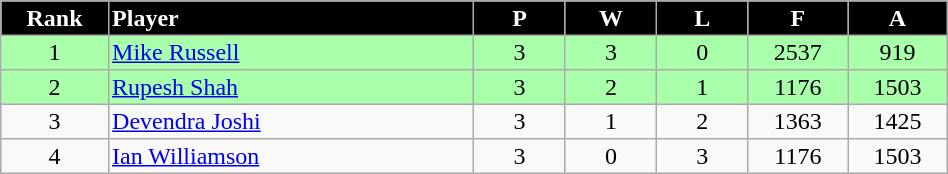<table border="2" cellpadding="2" cellspacing="0" style="margin: 0; background: #f9f9f9; border: 1px #aaa solid; border-collapse: collapse; font-size: 100%;" width=50%>
<tr>
<th bgcolor="000000" style="color:white; text-align:center" width=5%>Rank</th>
<th bgcolor="000000" style="color:white; text-align:left" width=20%>Player</th>
<th bgcolor="000000" style="color:white; text-align:center" width=5%>P</th>
<th bgcolor="000000" style="color:white; text-align:center" width=5%>W</th>
<th bgcolor="000000" style="color:white; text-align:center" width=5%>L</th>
<th bgcolor="000000" style="color:white; text-align:center" width=5%>F</th>
<th bgcolor="000000" style="color:white; text-align:center" width=5%>A</th>
</tr>
<tr>
<td style="text-align:center; background:#aaffaa">1</td>
<td style="text-align:left; background:#aaffaa"> <a href='#'>Mike Russell</a></td>
<td style="text-align:center; background:#aaffaa">3</td>
<td style="text-align:center; background:#aaffaa">3</td>
<td style="text-align:center; background:#aaffaa">0</td>
<td style="text-align:center; background:#aaffaa">2537</td>
<td style="text-align:center; background:#aaffaa">919</td>
</tr>
<tr>
<td style="text-align:center; background:#aaffaa">2</td>
<td style="text-align:left; background:#aaffaa"> <a href='#'>Rupesh Shah</a></td>
<td style="text-align:center; background:#aaffaa">3</td>
<td style="text-align:center; background:#aaffaa">2</td>
<td style="text-align:center; background:#aaffaa">1</td>
<td style="text-align:center; background:#aaffaa">1176</td>
<td style="text-align:center; background:#aaffaa">1503</td>
</tr>
<tr>
<td style="text-align:center">3</td>
<td style="text-align:left"> <a href='#'>Devendra Joshi</a></td>
<td style="text-align:center">3</td>
<td style="text-align:center">1</td>
<td style="text-align:center">2</td>
<td style="text-align:center">1363</td>
<td style="text-align:center">1425</td>
</tr>
<tr>
<td style="text-align:center">4</td>
<td style="text-align:left"> <a href='#'>Ian Williamson</a></td>
<td style="text-align:center">3</td>
<td style="text-align:center">0</td>
<td style="text-align:center">3</td>
<td style="text-align:center">1176</td>
<td style="text-align:center">1503</td>
</tr>
</table>
